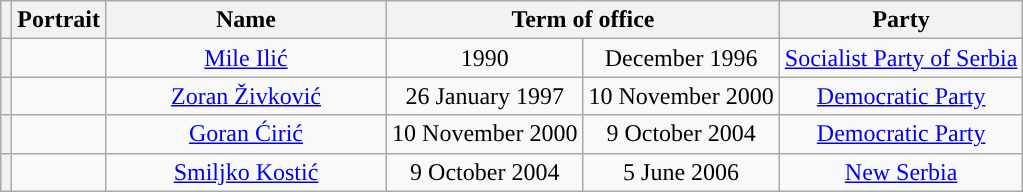<table class="wikitable" style="text-align:center">
<tr>
<th></th>
<th>Portrait</th>
<th width=180>Name<br></th>
<th colspan=2>Term of office</th>
<th>Party</th>
</tr>
<tr>
<th style="background:"></th>
<td></td>
<td><a href='#'>Mile Ilić</a><br></td>
<td>1990</td>
<td>December 1996</td>
<td><a href='#'>Socialist Party of Serbia</a></td>
</tr>
<tr>
<th style="background:"></th>
<td></td>
<td><a href='#'>Zoran Živković</a><br></td>
<td>26 January 1997</td>
<td>10 November 2000</td>
<td><a href='#'>Democratic Party</a></td>
</tr>
<tr>
<th style="background:"></th>
<td></td>
<td><a href='#'>Goran Ćirić</a><br></td>
<td>10 November 2000</td>
<td>9 October 2004</td>
<td><a href='#'>Democratic Party</a></td>
</tr>
<tr>
<th style="background:"></th>
<td></td>
<td><a href='#'>Smiljko Kostić</a><br></td>
<td>9 October 2004</td>
<td>5 June 2006</td>
<td><a href='#'>New Serbia</a></td>
</tr>
</table>
